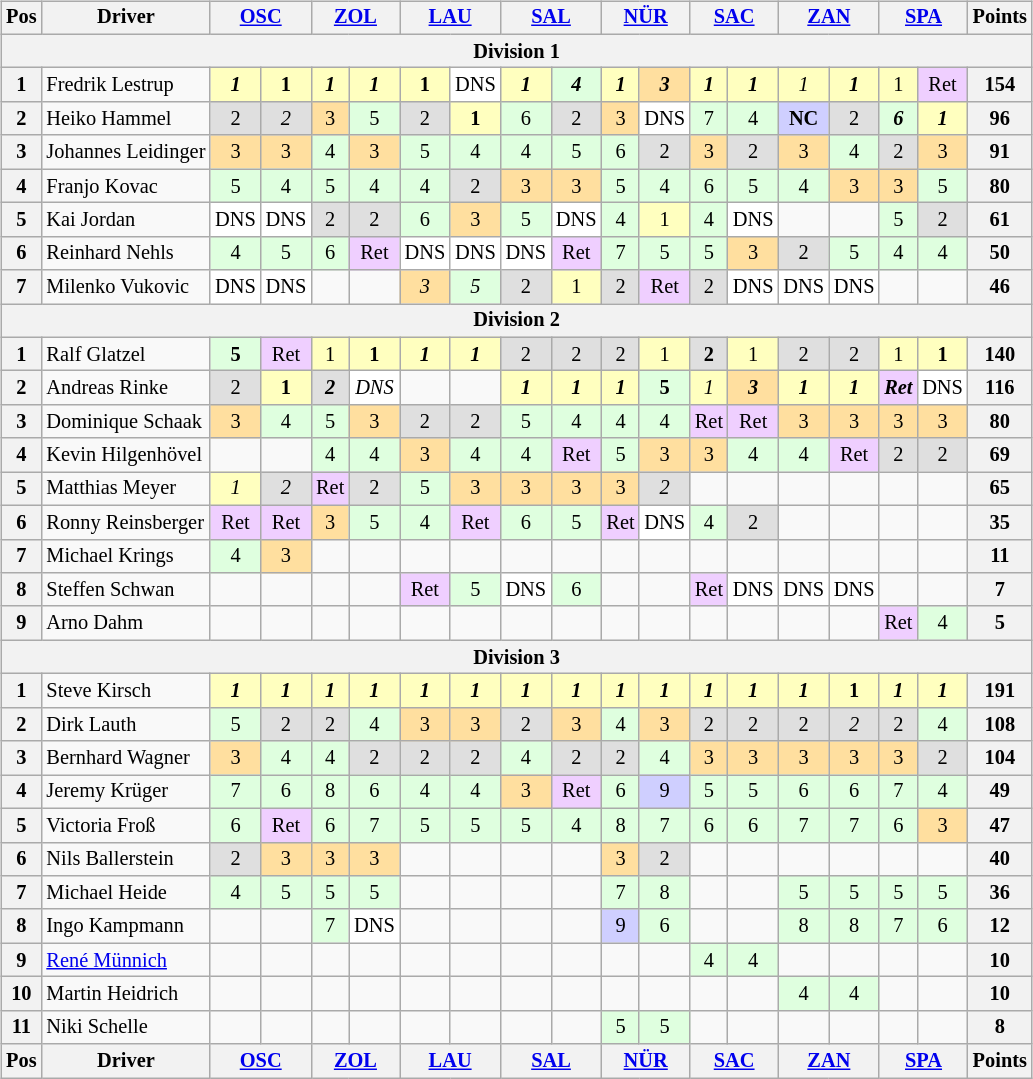<table>
<tr>
<td><br><table class="wikitable" style="font-size:85%; text-align:center">
<tr style="background:#f9f9f9" valign="top">
<th valign="middle">Pos</th>
<th valign="middle">Driver</th>
<th colspan=2><a href='#'>OSC</a><br></th>
<th colspan=2><a href='#'>ZOL</a><br></th>
<th colspan=2><a href='#'>LAU</a><br></th>
<th colspan=2><a href='#'>SAL</a><br></th>
<th colspan=2><a href='#'>NÜR</a><br></th>
<th colspan=2><a href='#'>SAC</a><br></th>
<th colspan=2><a href='#'>ZAN</a><br></th>
<th colspan=2><a href='#'>SPA</a><br></th>
<th valign="middle">Points</th>
</tr>
<tr>
<th colspan=19>Division 1</th>
</tr>
<tr>
<th>1</th>
<td align="left"> Fredrik Lestrup</td>
<td bgcolor="#FFFFBF"><strong><em>1</em></strong></td>
<td bgcolor="#FFFFBF"><strong>1</strong></td>
<td bgcolor="#FFFFBF"><strong><em>1</em></strong></td>
<td bgcolor="#FFFFBF"><strong><em>1</em></strong></td>
<td bgcolor="#FFFFBF"><strong>1</strong></td>
<td bgcolor="#FFFFFF">DNS</td>
<td bgcolor="#FFFFBF"><strong><em>1</em></strong></td>
<td bgcolor="#DFFFDF"><strong><em>4</em></strong></td>
<td bgcolor="#FFFFBF"><strong><em>1</em></strong></td>
<td bgcolor="#FFDF9F"><strong><em>3</em></strong></td>
<td bgcolor="#FFFFBF"><strong><em>1</em></strong></td>
<td bgcolor="#FFFFBF"><strong><em>1</em></strong></td>
<td bgcolor="#FFFFBF"><em>1</em></td>
<td bgcolor="#FFFFBF"><strong><em>1</em></strong></td>
<td bgcolor="#FFFFBF">1</td>
<td bgcolor="#EFCFFF">Ret</td>
<th>154</th>
</tr>
<tr>
<th>2</th>
<td align="left"> Heiko Hammel</td>
<td bgcolor="#DFDFDF">2</td>
<td bgcolor="#DFDFDF"><em>2</em></td>
<td bgcolor="#FFDF9F">3</td>
<td bgcolor="#DFFFDF">5</td>
<td bgcolor="#DFDFDF">2</td>
<td bgcolor="#FFFFBF"><strong>1</strong></td>
<td bgcolor="#DFFFDF">6</td>
<td bgcolor="#DFDFDF">2</td>
<td bgcolor="#FFDF9F">3</td>
<td bgcolor="#FFFFFF">DNS</td>
<td bgcolor="#DFFFDF">7</td>
<td bgcolor="#DFFFDF">4</td>
<td bgcolor="#CFCFFF"><strong>NC</strong></td>
<td bgcolor="#DFDFDF">2</td>
<td bgcolor="#DFFFDF"><strong><em>6</em></strong></td>
<td bgcolor="#FFFFBF"><strong><em>1</em></strong></td>
<th>96</th>
</tr>
<tr>
<th>3</th>
<td align="left"> Johannes Leidinger</td>
<td bgcolor="#FFDF9F">3</td>
<td bgcolor="#FFDF9F">3</td>
<td bgcolor="#DFFFDF">4</td>
<td bgcolor="#FFDF9F">3</td>
<td bgcolor="#DFFFDF">5</td>
<td bgcolor="#DFFFDF">4</td>
<td bgcolor="#DFFFDF">4</td>
<td bgcolor="#DFFFDF">5</td>
<td bgcolor="#DFFFDF">6</td>
<td bgcolor="#DFDFDF">2</td>
<td bgcolor="#FFDF9F">3</td>
<td bgcolor="#DFDFDF">2</td>
<td bgcolor="#FFDF9F">3</td>
<td bgcolor="#DFFFDF">4</td>
<td bgcolor="#DFDFDF">2</td>
<td bgcolor="#FFDF9F">3</td>
<th>91</th>
</tr>
<tr>
<th>4</th>
<td align="left"> Franjo Kovac</td>
<td bgcolor="#DFFFDF">5</td>
<td bgcolor="#DFFFDF">4</td>
<td bgcolor="#DFFFDF">5</td>
<td bgcolor="#DFFFDF">4</td>
<td bgcolor="#DFFFDF">4</td>
<td bgcolor="#DFDFDF">2</td>
<td bgcolor="#FFDF9F">3</td>
<td bgcolor="#FFDF9F">3</td>
<td bgcolor="#DFFFDF">5</td>
<td bgcolor="#DFFFDF">4</td>
<td bgcolor="#DFFFDF">6</td>
<td bgcolor="#DFFFDF">5</td>
<td bgcolor="#DFFFDF">4</td>
<td bgcolor="#FFDF9F">3</td>
<td bgcolor="#FFDF9F">3</td>
<td bgcolor="#DFFFDF">5</td>
<th>80</th>
</tr>
<tr>
<th>5</th>
<td align="left"> Kai Jordan</td>
<td bgcolor="#FFFFFF">DNS</td>
<td bgcolor="#FFFFFF">DNS</td>
<td bgcolor="#DFDFDF">2</td>
<td bgcolor="#DFDFDF">2</td>
<td bgcolor="#DFFFDF">6</td>
<td bgcolor="#FFDF9F">3</td>
<td bgcolor="#DFFFDF">5</td>
<td bgcolor="#FFFFFF">DNS</td>
<td bgcolor="#DFFFDF">4</td>
<td bgcolor="#FFFFBF">1</td>
<td bgcolor="#DFFFDF">4</td>
<td bgcolor="#FFFFFF">DNS</td>
<td></td>
<td></td>
<td bgcolor="#DFFFDF">5</td>
<td bgcolor="#DFDFDF">2</td>
<th>61</th>
</tr>
<tr>
<th>6</th>
<td align="left"> Reinhard Nehls</td>
<td bgcolor="#DFFFDF">4</td>
<td bgcolor="#DFFFDF">5</td>
<td bgcolor="#DFFFDF">6</td>
<td bgcolor="#EFCFFF">Ret</td>
<td bgcolor="#FFFFFF">DNS</td>
<td bgcolor="#FFFFFF">DNS</td>
<td bgcolor="#FFFFFF">DNS</td>
<td bgcolor="#EFCFFF">Ret</td>
<td bgcolor="#DFFFDF">7</td>
<td bgcolor="#DFFFDF">5</td>
<td bgcolor="#DFFFDF">5</td>
<td bgcolor="#FFDF9F">3</td>
<td bgcolor="#DFDFDF">2</td>
<td bgcolor="#DFFFDF">5</td>
<td bgcolor="#DFFFDF">4</td>
<td bgcolor="#DFFFDF">4</td>
<th>50</th>
</tr>
<tr>
<th>7</th>
<td align="left"> Milenko Vukovic</td>
<td bgcolor="#FFFFFF">DNS</td>
<td bgcolor="#FFFFFF">DNS</td>
<td></td>
<td></td>
<td bgcolor="#FFDF9F"><em>3</em></td>
<td bgcolor="#DFFFDF"><em>5</em></td>
<td bgcolor="#DFDFDF">2</td>
<td bgcolor="#FFFFBF">1</td>
<td bgcolor="#DFDFDF">2</td>
<td bgcolor="#EFCFFF">Ret</td>
<td bgcolor="#DFDFDF">2</td>
<td bgcolor="#FFFFFF">DNS</td>
<td bgcolor="#FFFFFF">DNS</td>
<td bgcolor="#FFFFFF">DNS</td>
<td></td>
<td></td>
<th>46</th>
</tr>
<tr>
<th colspan=19>Division 2</th>
</tr>
<tr>
<th>1</th>
<td align="left"> Ralf Glatzel</td>
<td bgcolor="#DFFFDF"><strong>5</strong></td>
<td bgcolor="#EFCFFF">Ret</td>
<td bgcolor="#FFFFBF">1</td>
<td bgcolor="#FFFFBF"><strong>1</strong></td>
<td bgcolor="#FFFFBF"><strong><em>1</em></strong></td>
<td bgcolor="#FFFFBF"><strong><em>1</em></strong></td>
<td bgcolor="#DFDFDF">2</td>
<td bgcolor="#DFDFDF">2</td>
<td bgcolor="#DFDFDF">2</td>
<td bgcolor="#FFFFBF">1</td>
<td bgcolor="#DFDFDF"><strong>2</strong></td>
<td bgcolor="#FFFFBF">1</td>
<td bgcolor="#DFDFDF">2</td>
<td bgcolor="#DFDFDF">2</td>
<td bgcolor="#FFFFBF">1</td>
<td bgcolor="#FFFFBF"><strong>1</strong></td>
<th>140</th>
</tr>
<tr>
<th>2</th>
<td align="left"> Andreas Rinke</td>
<td bgcolor="#DFDFDF">2</td>
<td bgcolor="#FFFFBF"><strong>1</strong></td>
<td bgcolor="#DFDFDF"><strong><em>2</em></strong></td>
<td bgcolor="#FFFFFF"><em>DNS</em></td>
<td></td>
<td></td>
<td bgcolor="#FFFFBF"><strong><em>1</em></strong></td>
<td bgcolor="#FFFFBF"><strong><em>1</em></strong></td>
<td bgcolor="#FFFFBF"><strong><em>1</em></strong></td>
<td bgcolor="#DFFFDF"><strong>5</strong></td>
<td bgcolor="#FFFFBF"><em>1</em></td>
<td bgcolor="#FFDF9F"><strong><em>3</em></strong></td>
<td bgcolor="#FFFFBF"><strong><em>1</em></strong></td>
<td bgcolor="#FFFFBF"><strong><em>1</em></strong></td>
<td bgcolor="#EFCFFF"><strong><em>Ret</em></strong></td>
<td bgcolor="#FFFFFF">DNS</td>
<th>116</th>
</tr>
<tr>
<th>3</th>
<td align="left"> Dominique Schaak</td>
<td bgcolor="#FFDF9F">3</td>
<td bgcolor="#DFFFDF">4</td>
<td bgcolor="#DFFFDF">5</td>
<td bgcolor="#FFDF9F">3</td>
<td bgcolor="#DFDFDF">2</td>
<td bgcolor="#DFDFDF">2</td>
<td bgcolor="#DFFFDF">5</td>
<td bgcolor="#DFFFDF">4</td>
<td bgcolor="#DFFFDF">4</td>
<td bgcolor="#DFFFDF">4</td>
<td bgcolor="#EFCFFF">Ret</td>
<td bgcolor="#EFCFFF">Ret</td>
<td bgcolor="#FFDF9F">3</td>
<td bgcolor="#FFDF9F">3</td>
<td bgcolor="#FFDF9F">3</td>
<td bgcolor="#FFDF9F">3</td>
<th>80</th>
</tr>
<tr>
<th>4</th>
<td align="left"> Kevin Hilgenhövel</td>
<td></td>
<td></td>
<td bgcolor="#DFFFDF">4</td>
<td bgcolor="#DFFFDF">4</td>
<td bgcolor="#FFDF9F">3</td>
<td bgcolor="#DFFFDF">4</td>
<td bgcolor="#DFFFDF">4</td>
<td bgcolor="#EFCFFF">Ret</td>
<td bgcolor="#DFFFDF">5</td>
<td bgcolor="#FFDF9F">3</td>
<td bgcolor="#FFDF9F">3</td>
<td bgcolor="#DFFFDF">4</td>
<td bgcolor="#DFFFDF">4</td>
<td bgcolor="#EFCFFF">Ret</td>
<td bgcolor="#DFDFDF">2</td>
<td bgcolor="#DFDFDF">2</td>
<th>69</th>
</tr>
<tr>
<th>5</th>
<td align="left"> Matthias Meyer</td>
<td bgcolor="#FFFFBF"><em>1</em></td>
<td bgcolor="#DFDFDF"><em>2</em></td>
<td bgcolor="#EFCFFF">Ret</td>
<td bgcolor="#DFDFDF">2</td>
<td bgcolor="#DFFFDF">5</td>
<td bgcolor="#FFDF9F">3</td>
<td bgcolor="#FFDF9F">3</td>
<td bgcolor="#FFDF9F">3</td>
<td bgcolor="#FFDF9F">3</td>
<td bgcolor="#DFDFDF"><em>2</em></td>
<td></td>
<td></td>
<td></td>
<td></td>
<td></td>
<td></td>
<th>65</th>
</tr>
<tr>
<th>6</th>
<td align="left"> Ronny Reinsberger</td>
<td bgcolor="#EFCFFF">Ret</td>
<td bgcolor="#EFCFFF">Ret</td>
<td bgcolor="#FFDF9F">3</td>
<td bgcolor="#DFFFDF">5</td>
<td bgcolor="#DFFFDF">4</td>
<td bgcolor="#EFCFFF">Ret</td>
<td bgcolor="#DFFFDF">6</td>
<td bgcolor="#DFFFDF">5</td>
<td bgcolor="#EFCFFF">Ret</td>
<td bgcolor="#FFFFFF">DNS</td>
<td bgcolor="#DFFFDF">4</td>
<td bgcolor="#DFDFDF">2</td>
<td></td>
<td></td>
<td></td>
<td></td>
<th>35</th>
</tr>
<tr>
<th>7</th>
<td align="left"> Michael Krings</td>
<td bgcolor="#DFFFDF">4</td>
<td bgcolor="#FFDF9F">3</td>
<td></td>
<td></td>
<td></td>
<td></td>
<td></td>
<td></td>
<td></td>
<td></td>
<td></td>
<td></td>
<td></td>
<td></td>
<td></td>
<td></td>
<th>11</th>
</tr>
<tr>
<th>8</th>
<td align="left"> Steffen Schwan</td>
<td></td>
<td></td>
<td></td>
<td></td>
<td bgcolor="#EFCFFF">Ret</td>
<td bgcolor="#DFFFDF">5</td>
<td bgcolor="#FFFFFF">DNS</td>
<td bgcolor="#DFFFDF">6</td>
<td></td>
<td></td>
<td bgcolor="#EFCFFF">Ret</td>
<td bgcolor="#FFFFFF">DNS</td>
<td bgcolor="#FFFFFF">DNS</td>
<td bgcolor="#FFFFFF">DNS</td>
<td></td>
<td></td>
<th>7</th>
</tr>
<tr>
<th>9</th>
<td align="left"> Arno Dahm</td>
<td></td>
<td></td>
<td></td>
<td></td>
<td></td>
<td></td>
<td></td>
<td></td>
<td></td>
<td></td>
<td></td>
<td></td>
<td></td>
<td></td>
<td bgcolor="#EFCFFF">Ret</td>
<td bgcolor="#DFFFDF">4</td>
<th>5</th>
</tr>
<tr>
<th colspan=19>Division 3</th>
</tr>
<tr>
<th>1</th>
<td align="left"> Steve Kirsch</td>
<td bgcolor="#FFFFBF"><strong><em>1</em></strong></td>
<td bgcolor="#FFFFBF"><strong><em>1</em></strong></td>
<td bgcolor="#FFFFBF"><strong><em>1</em></strong></td>
<td bgcolor="#FFFFBF"><strong><em>1</em></strong></td>
<td bgcolor="#FFFFBF"><strong><em>1</em></strong></td>
<td bgcolor="#FFFFBF"><strong><em>1</em></strong></td>
<td bgcolor="#FFFFBF"><strong><em>1</em></strong></td>
<td bgcolor="#FFFFBF"><strong><em>1</em></strong></td>
<td bgcolor="#FFFFBF"><strong><em>1</em></strong></td>
<td bgcolor="#FFFFBF"><strong><em>1</em></strong></td>
<td bgcolor="#FFFFBF"><strong><em>1</em></strong></td>
<td bgcolor="#FFFFBF"><strong><em>1</em></strong></td>
<td bgcolor="#FFFFBF"><strong><em>1</em></strong></td>
<td bgcolor="#FFFFBF"><strong>1</strong></td>
<td bgcolor="#FFFFBF"><strong><em>1</em></strong></td>
<td bgcolor="#FFFFBF"><strong><em>1</em></strong></td>
<th>191</th>
</tr>
<tr>
<th>2</th>
<td align="left"> Dirk Lauth</td>
<td bgcolor="#DFFFDF">5</td>
<td bgcolor="#DFDFDF">2</td>
<td bgcolor="#DFDFDF">2</td>
<td bgcolor="#DFFFDF">4</td>
<td bgcolor="#FFDF9F">3</td>
<td bgcolor="#FFDF9F">3</td>
<td bgcolor="#DFDFDF">2</td>
<td bgcolor="#FFDF9F">3</td>
<td bgcolor="#DFFFDF">4</td>
<td bgcolor="#FFDF9F">3</td>
<td bgcolor="#DFDFDF">2</td>
<td bgcolor="#DFDFDF">2</td>
<td bgcolor="#DFDFDF">2</td>
<td bgcolor="#DFDFDF"><em>2</em></td>
<td bgcolor="#DFDFDF">2</td>
<td bgcolor="#DFFFDF">4</td>
<th>108</th>
</tr>
<tr>
<th>3</th>
<td align="left"> Bernhard Wagner</td>
<td bgcolor="#FFDF9F">3</td>
<td bgcolor="#DFFFDF">4</td>
<td bgcolor="#DFFFDF">4</td>
<td bgcolor="#DFDFDF">2</td>
<td bgcolor="#DFDFDF">2</td>
<td bgcolor="#DFDFDF">2</td>
<td bgcolor="#DFFFDF">4</td>
<td bgcolor="#DFDFDF">2</td>
<td bgcolor="#DFDFDF">2</td>
<td bgcolor="#DFFFDF">4</td>
<td bgcolor="#FFDF9F">3</td>
<td bgcolor="#FFDF9F">3</td>
<td bgcolor="#FFDF9F">3</td>
<td bgcolor="#FFDF9F">3</td>
<td bgcolor="#FFDF9F">3</td>
<td bgcolor="#DFDFDF">2</td>
<th>104</th>
</tr>
<tr>
<th>4</th>
<td align="left"> Jeremy Krüger</td>
<td bgcolor="#DFFFDF">7</td>
<td bgcolor="#DFFFDF">6</td>
<td bgcolor="#DFFFDF">8</td>
<td bgcolor="#DFFFDF">6</td>
<td bgcolor="#DFFFDF">4</td>
<td bgcolor="#DFFFDF">4</td>
<td bgcolor="#FFDF9F">3</td>
<td bgcolor="#EFCFFF">Ret</td>
<td bgcolor="#DFFFDF">6</td>
<td bgcolor="#CFCFFF">9</td>
<td bgcolor="#DFFFDF">5</td>
<td bgcolor="#DFFFDF">5</td>
<td bgcolor="#DFFFDF">6</td>
<td bgcolor="#DFFFDF">6</td>
<td bgcolor="#DFFFDF">7</td>
<td bgcolor="#DFFFDF">4</td>
<th>49</th>
</tr>
<tr>
<th>5</th>
<td align="left"> Victoria Froß</td>
<td bgcolor="#DFFFDF">6</td>
<td bgcolor="#EFCFFF">Ret</td>
<td bgcolor="#DFFFDF">6</td>
<td bgcolor="#DFFFDF">7</td>
<td bgcolor="#DFFFDF">5</td>
<td bgcolor="#DFFFDF">5</td>
<td bgcolor="#DFFFDF">5</td>
<td bgcolor="#DFFFDF">4</td>
<td bgcolor="#DFFFDF">8</td>
<td bgcolor="#DFFFDF">7</td>
<td bgcolor="#DFFFDF">6</td>
<td bgcolor="#DFFFDF">6</td>
<td bgcolor="#DFFFDF">7</td>
<td bgcolor="#DFFFDF">7</td>
<td bgcolor="#DFFFDF">6</td>
<td bgcolor="#FFDF9F">3</td>
<th>47</th>
</tr>
<tr>
<th>6</th>
<td align="left"> Nils Ballerstein</td>
<td bgcolor="#DFDFDF">2</td>
<td bgcolor="#FFDF9F">3</td>
<td bgcolor="#FFDF9F">3</td>
<td bgcolor="#FFDF9F">3</td>
<td></td>
<td></td>
<td></td>
<td></td>
<td bgcolor="#FFDF9F">3</td>
<td bgcolor="#DFDFDF">2</td>
<td></td>
<td></td>
<td></td>
<td></td>
<td></td>
<td></td>
<th>40</th>
</tr>
<tr>
<th>7</th>
<td align="left"> Michael Heide</td>
<td bgcolor="#DFFFDF">4</td>
<td bgcolor="#DFFFDF">5</td>
<td bgcolor="#DFFFDF">5</td>
<td bgcolor="#DFFFDF">5</td>
<td></td>
<td></td>
<td></td>
<td></td>
<td bgcolor="#DFFFDF">7</td>
<td bgcolor="#DFFFDF">8</td>
<td></td>
<td></td>
<td bgcolor="#DFFFDF">5</td>
<td bgcolor="#DFFFDF">5</td>
<td bgcolor="#DFFFDF">5</td>
<td bgcolor="#DFFFDF">5</td>
<th>36</th>
</tr>
<tr>
<th>8</th>
<td align="left"> Ingo Kampmann</td>
<td></td>
<td></td>
<td bgcolor="#DFFFDF">7</td>
<td bgcolor="#FFFFFF">DNS</td>
<td></td>
<td></td>
<td></td>
<td></td>
<td bgcolor="#CFCFFF">9</td>
<td bgcolor="#DFFFDF">6</td>
<td></td>
<td></td>
<td bgcolor="#DFFFDF">8</td>
<td bgcolor="#DFFFDF">8</td>
<td bgcolor="#DFFFDF">7</td>
<td bgcolor="#DFFFDF">6</td>
<th>12</th>
</tr>
<tr>
<th>9</th>
<td align="left"> <a href='#'>René Münnich</a></td>
<td></td>
<td></td>
<td></td>
<td></td>
<td></td>
<td></td>
<td></td>
<td></td>
<td></td>
<td></td>
<td bgcolor="#DFFFDF">4</td>
<td bgcolor="#DFFFDF">4</td>
<td></td>
<td></td>
<td></td>
<td></td>
<th>10</th>
</tr>
<tr>
<th>10</th>
<td align="left"> Martin Heidrich</td>
<td></td>
<td></td>
<td></td>
<td></td>
<td></td>
<td></td>
<td></td>
<td></td>
<td></td>
<td></td>
<td></td>
<td></td>
<td bgcolor="#DFFFDF">4</td>
<td bgcolor="#DFFFDF">4</td>
<td></td>
<td></td>
<th>10</th>
</tr>
<tr>
<th>11</th>
<td align="left"> Niki Schelle</td>
<td></td>
<td></td>
<td></td>
<td></td>
<td></td>
<td></td>
<td></td>
<td></td>
<td bgcolor="#DFFFDF">5</td>
<td bgcolor="#DFFFDF">5</td>
<td></td>
<td></td>
<td></td>
<td></td>
<td></td>
<td></td>
<th>8</th>
</tr>
<tr>
<th valign="middle">Pos</th>
<th valign="middle">Driver</th>
<th colspan=2><a href='#'>OSC</a><br></th>
<th colspan=2><a href='#'>ZOL</a><br></th>
<th colspan=2><a href='#'>LAU</a><br></th>
<th colspan=2><a href='#'>SAL</a><br></th>
<th colspan=2><a href='#'>NÜR</a><br></th>
<th colspan=2><a href='#'>SAC</a><br></th>
<th colspan=2><a href='#'>ZAN</a><br></th>
<th colspan=2><a href='#'>SPA</a><br></th>
<th valign="middle">Points</th>
</tr>
</table>
</td>
<td valign="top"><br></td>
</tr>
</table>
